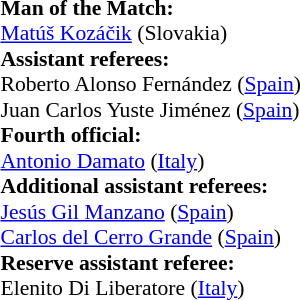<table style="width:100%; font-size:90%;">
<tr>
<td><br><strong>Man of the Match:</strong>
<br><a href='#'>Matúš Kozáčik</a> (Slovakia)<br><strong>Assistant referees:</strong>
<br>Roberto Alonso Fernández (<a href='#'>Spain</a>)
<br>Juan Carlos Yuste Jiménez (<a href='#'>Spain</a>)
<br><strong>Fourth official:</strong>
<br><a href='#'>Antonio Damato</a> (<a href='#'>Italy</a>)
<br><strong>Additional assistant referees:</strong>
<br><a href='#'>Jesús Gil Manzano</a> (<a href='#'>Spain</a>)
<br><a href='#'>Carlos del Cerro Grande</a> (<a href='#'>Spain</a>)
<br><strong>Reserve assistant referee:</strong>
<br>Elenito Di Liberatore (<a href='#'>Italy</a>)</td>
</tr>
</table>
